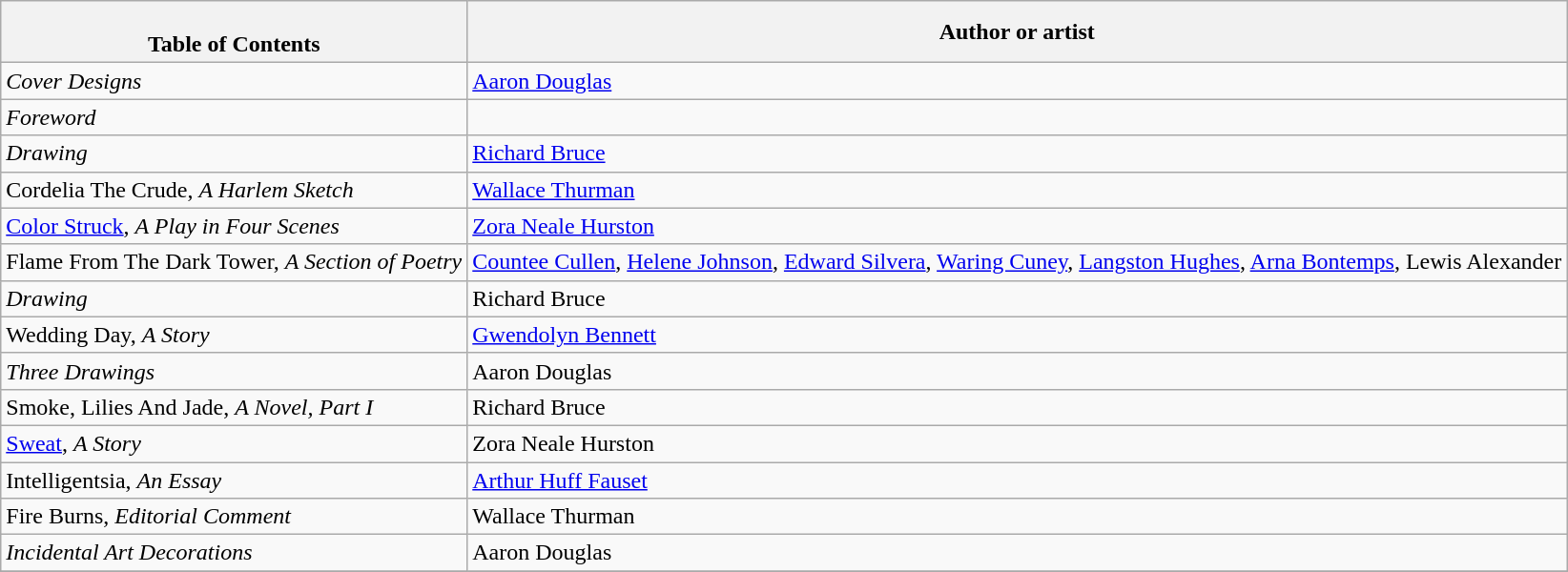<table class="wikitable">
<tr>
<th><br>Table of Contents</th>
<th>Author or artist</th>
</tr>
<tr>
<td><em>Cover Designs</em></td>
<td><a href='#'>Aaron Douglas</a></td>
</tr>
<tr>
<td><em>Foreword</em></td>
<td></td>
</tr>
<tr>
<td><em>Drawing</em></td>
<td><a href='#'>Richard Bruce</a></td>
</tr>
<tr>
<td>Cordelia The Crude, <em>A Harlem Sketch</em></td>
<td><a href='#'>Wallace Thurman</a></td>
</tr>
<tr>
<td><a href='#'>Color Struck</a>, <em>A Play in Four Scenes</em></td>
<td><a href='#'>Zora Neale Hurston</a></td>
</tr>
<tr>
<td>Flame From The Dark Tower, <em>A Section of Poetry</em></td>
<td><a href='#'>Countee Cullen</a>, <a href='#'>Helene Johnson</a>, <a href='#'>Edward Silvera</a>, <a href='#'>Waring Cuney</a>, <a href='#'>Langston Hughes</a>, <a href='#'>Arna Bontemps</a>, Lewis Alexander</td>
</tr>
<tr>
<td><em>Drawing</em></td>
<td>Richard Bruce</td>
</tr>
<tr>
<td>Wedding Day, <em>A Story</em></td>
<td><a href='#'>Gwendolyn Bennett</a></td>
</tr>
<tr>
<td><em>Three Drawings</em></td>
<td>Aaron Douglas</td>
</tr>
<tr>
<td>Smoke, Lilies And Jade, <em>A Novel, Part I</em></td>
<td>Richard Bruce</td>
</tr>
<tr>
<td><a href='#'>Sweat</a>, <em>A Story</em></td>
<td>Zora Neale Hurston</td>
</tr>
<tr>
<td>Intelligentsia, <em>An Essay</em></td>
<td><a href='#'>Arthur Huff Fauset</a></td>
</tr>
<tr>
<td>Fire Burns, <em>Editorial Comment</em></td>
<td>Wallace Thurman</td>
</tr>
<tr>
<td><em>Incidental Art Decorations</em></td>
<td>Aaron Douglas</td>
</tr>
<tr>
</tr>
</table>
